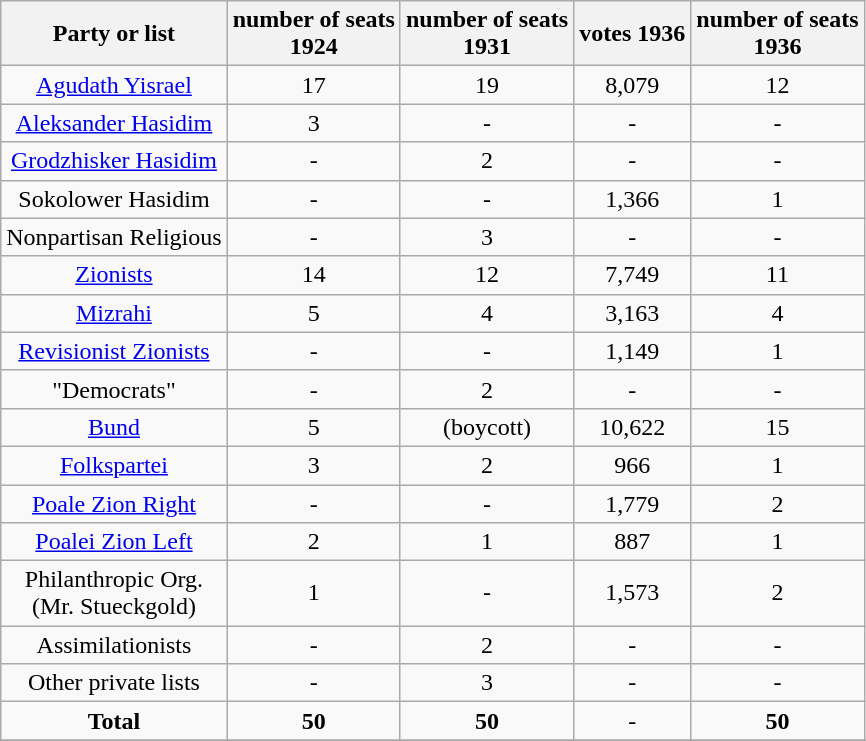<table class="wikitable" style="text-align:center;">
<tr>
<th>Party or list</th>
<th>number of seats<br>1924</th>
<th>number of seats<br>1931</th>
<th>votes 1936</th>
<th>number of seats<br>1936</th>
</tr>
<tr>
<td><a href='#'>Agudath Yisrael</a></td>
<td>17</td>
<td>19</td>
<td>8,079</td>
<td>12</td>
</tr>
<tr>
<td><a href='#'>Aleksander Hasidim</a></td>
<td>3</td>
<td>-</td>
<td>-</td>
<td>-</td>
</tr>
<tr>
<td><a href='#'>Grodzhisker Hasidim</a></td>
<td>-</td>
<td>2</td>
<td>-</td>
<td>-</td>
</tr>
<tr>
<td>Sokolower Hasidim</td>
<td>-</td>
<td>-</td>
<td>1,366</td>
<td>1</td>
</tr>
<tr>
<td>Nonpartisan Religious</td>
<td>-</td>
<td>3</td>
<td>-</td>
<td>-</td>
</tr>
<tr>
<td><a href='#'>Zionists</a></td>
<td>14</td>
<td>12</td>
<td>7,749</td>
<td>11</td>
</tr>
<tr>
<td><a href='#'>Mizrahi</a></td>
<td>5</td>
<td>4</td>
<td>3,163</td>
<td>4</td>
</tr>
<tr>
<td><a href='#'>Revisionist Zionists</a></td>
<td>-</td>
<td>-</td>
<td>1,149</td>
<td>1</td>
</tr>
<tr>
<td>"Democrats"</td>
<td>-</td>
<td>2</td>
<td>-</td>
<td>-</td>
</tr>
<tr>
<td><a href='#'>Bund</a></td>
<td>5</td>
<td>(boycott)</td>
<td>10,622</td>
<td>15</td>
</tr>
<tr>
<td><a href='#'>Folkspartei</a></td>
<td>3</td>
<td>2</td>
<td>966</td>
<td>1</td>
</tr>
<tr>
<td><a href='#'>Poale Zion Right</a></td>
<td>-</td>
<td>-</td>
<td>1,779</td>
<td>2</td>
</tr>
<tr>
<td><a href='#'>Poalei Zion Left</a></td>
<td>2</td>
<td>1</td>
<td>887</td>
<td>1</td>
</tr>
<tr>
<td>Philanthropic Org.<br>(Mr. Stueckgold)</td>
<td>1</td>
<td>-</td>
<td>1,573</td>
<td>2</td>
</tr>
<tr>
<td>Assimilationists</td>
<td>-</td>
<td>2</td>
<td>-</td>
<td>-</td>
</tr>
<tr>
<td>Other private lists</td>
<td>-</td>
<td>3</td>
<td>-</td>
<td>-</td>
</tr>
<tr>
<td><strong>Total</strong></td>
<td><strong>50</strong></td>
<td><strong>50</strong></td>
<td>-</td>
<td><strong>50</strong></td>
</tr>
<tr>
</tr>
</table>
